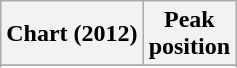<table class="wikitable plainrowheaders sortable" style="text-align:center;">
<tr>
<th>Chart (2012)</th>
<th>Peak<br>position</th>
</tr>
<tr>
</tr>
<tr>
</tr>
<tr>
</tr>
<tr>
</tr>
<tr>
</tr>
<tr>
</tr>
</table>
